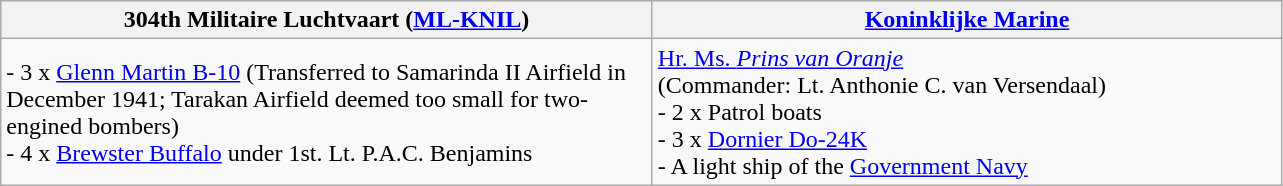<table class="wikitable" style="width: 855px" |>
<tr>
<th>304th Militaire Luchtvaart (<a href='#'>ML-KNIL</a>)</th>
<th><a href='#'>Koninklijke Marine</a></th>
</tr>
<tr>
<td style="width: 427px" ->- 3 x <a href='#'>Glenn Martin B-10</a> (Transferred to Samarinda II Airfield in December 1941; Tarakan Airfield deemed too small for two-engined bombers)<br>- 4 x <a href='#'>Brewster Buffalo</a> under 1st. Lt. P.A.C. Benjamins</td>
<td><a href='#'>Hr. Ms. <em>Prins van Oranje</em></a><br>(Commander: Lt. Anthonie C. van Versendaal)<br>- 2 x Patrol boats<br>- 3 x <a href='#'>Dornier Do-24K</a><br>- A light ship of the <a href='#'>Government Navy</a></td>
</tr>
</table>
